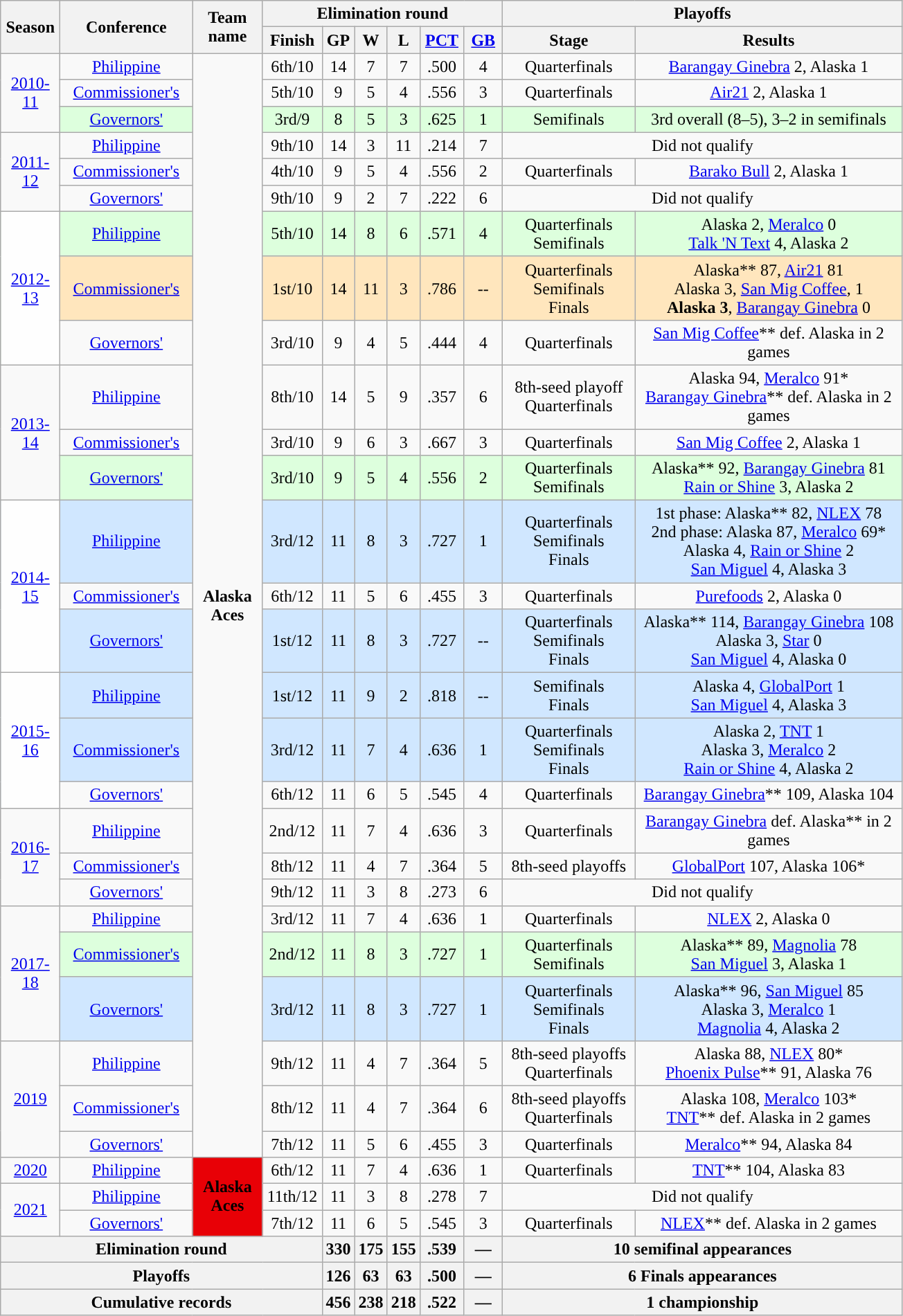<table class=wikitable style="text-align:center;">
<tr>
<th width=50px rowspan=2>Season</th>
<th width=120px rowspan=2>Conference</th>
<th width=60px rowspan=2>Team name</th>
<th colspan=6>Elimination round</th>
<th colspan=2>Playoffs</th>
</tr>
<tr>
<th width=50px>Finish</th>
<th width=20px>GP</th>
<th width=20px>W</th>
<th width=20px>L</th>
<th width=35px><a href='#'>PCT</a></th>
<th width=30px><a href='#'>GB</a></th>
<th width=120px>Stage</th>
<th width=250px>Results</th>
</tr>
<tr>
<td rowspan=3><a href='#'>2010-11</a></td>
<td><a href='#'>Philippine</a></td>
<td rowspan=27><strong>Alaska Aces</strong></td>
<td>6th/10</td>
<td>14</td>
<td>7</td>
<td>7</td>
<td>.500</td>
<td>4</td>
<td>Quarterfinals</td>
<td><a href='#'>Barangay Ginebra</a> 2, Alaska 1</td>
</tr>
<tr>
<td><a href='#'>Commissioner's</a></td>
<td>5th/10</td>
<td>9</td>
<td>5</td>
<td>4</td>
<td>.556</td>
<td>3</td>
<td>Quarterfinals</td>
<td><a href='#'>Air21</a> 2, Alaska 1</td>
</tr>
<tr bgcolor=#DDFFDD>
<td><a href='#'>Governors'</a></td>
<td>3rd/9</td>
<td>8</td>
<td>5</td>
<td>3</td>
<td>.625</td>
<td>1</td>
<td>Semifinals</td>
<td>3rd overall (8–5), 3–2 in semifinals</td>
</tr>
<tr>
<td rowspan=3><a href='#'>2011-12</a></td>
<td><a href='#'>Philippine</a></td>
<td>9th/10</td>
<td>14</td>
<td>3</td>
<td>11</td>
<td>.214</td>
<td>7</td>
<td colspan=2>Did not qualify</td>
</tr>
<tr>
<td><a href='#'>Commissioner's</a></td>
<td>4th/10</td>
<td>9</td>
<td>5</td>
<td>4</td>
<td>.556</td>
<td>2</td>
<td>Quarterfinals</td>
<td><a href='#'>Barako Bull</a> 2, Alaska 1</td>
</tr>
<tr>
<td><a href='#'>Governors'</a></td>
<td>9th/10</td>
<td>9</td>
<td>2</td>
<td>7</td>
<td>.222</td>
<td>6</td>
<td colspan=2>Did not qualify</td>
</tr>
<tr bgcolor=#DDFFDD>
<td bgcolor=#fefefe rowspan=3><a href='#'>2012-13</a></td>
<td><a href='#'>Philippine</a></td>
<td>5th/10</td>
<td>14</td>
<td>8</td>
<td>6</td>
<td>.571</td>
<td>4</td>
<td>Quarterfinals<br>Semifinals</td>
<td>Alaska 2, <a href='#'>Meralco</a> 0<br><a href='#'>Talk 'N Text</a> 4, Alaska 2</td>
</tr>
<tr bgcolor=#FFE6BD>
<td><a href='#'>Commissioner's</a></td>
<td>1st/10</td>
<td>14</td>
<td>11</td>
<td>3</td>
<td>.786</td>
<td>--</td>
<td>Quarterfinals<br>Semifinals<br>Finals</td>
<td>Alaska** 87, <a href='#'>Air21</a> 81<br>Alaska 3, <a href='#'>San Mig Coffee</a>, 1<br><strong>Alaska 3</strong>, <a href='#'>Barangay Ginebra</a> 0</td>
</tr>
<tr>
<td><a href='#'>Governors'</a></td>
<td>3rd/10</td>
<td>9</td>
<td>4</td>
<td>5</td>
<td>.444</td>
<td>4</td>
<td>Quarterfinals</td>
<td><a href='#'>San Mig Coffee</a>** def. Alaska in 2 games</td>
</tr>
<tr>
<td rowspan=3><a href='#'>2013-14</a></td>
<td><a href='#'>Philippine</a></td>
<td>8th/10</td>
<td>14</td>
<td>5</td>
<td>9</td>
<td>.357</td>
<td>6</td>
<td>8th-seed playoff<br>Quarterfinals</td>
<td>Alaska 94, <a href='#'>Meralco</a> 91*<br><a href='#'>Barangay Ginebra</a>** def. Alaska in 2 games</td>
</tr>
<tr>
<td><a href='#'>Commissioner's</a></td>
<td>3rd/10</td>
<td>9</td>
<td>6</td>
<td>3</td>
<td>.667</td>
<td>3</td>
<td>Quarterfinals</td>
<td><a href='#'>San Mig Coffee</a> 2, Alaska 1</td>
</tr>
<tr bgcolor=#DDFFDD>
<td><a href='#'>Governors'</a></td>
<td>3rd/10</td>
<td>9</td>
<td>5</td>
<td>4</td>
<td>.556</td>
<td>2</td>
<td>Quarterfinals<br>Semifinals</td>
<td>Alaska** 92, <a href='#'>Barangay Ginebra</a> 81<br><a href='#'>Rain or Shine</a> 3, Alaska 2</td>
</tr>
<tr bgcolor=#D0E7FF>
<td bgcolor=#fefefe rowspan=3><a href='#'>2014-15</a></td>
<td><a href='#'>Philippine</a></td>
<td>3rd/12</td>
<td>11</td>
<td>8</td>
<td>3</td>
<td>.727</td>
<td>1</td>
<td>Quarterfinals<br>Semifinals<br>Finals</td>
<td>1st phase: Alaska** 82, <a href='#'>NLEX</a> 78<br>2nd phase: Alaska 87, <a href='#'>Meralco</a> 69*<br>Alaska 4, <a href='#'>Rain or Shine</a> 2<br><a href='#'>San Miguel</a> 4, Alaska 3</td>
</tr>
<tr>
<td><a href='#'>Commissioner's</a></td>
<td>6th/12</td>
<td>11</td>
<td>5</td>
<td>6</td>
<td>.455</td>
<td>3</td>
<td>Quarterfinals</td>
<td><a href='#'>Purefoods</a> 2, Alaska 0</td>
</tr>
<tr bgcolor=#D0E7FF>
<td><a href='#'>Governors'</a></td>
<td>1st/12</td>
<td>11</td>
<td>8</td>
<td>3</td>
<td>.727</td>
<td>--</td>
<td>Quarterfinals<br>Semifinals<br>Finals</td>
<td>Alaska** 114, <a href='#'>Barangay Ginebra</a> 108<br>Alaska 3, <a href='#'>Star</a> 0<br><a href='#'>San Miguel</a> 4, Alaska 0</td>
</tr>
<tr bgcolor=#D0E7FF>
<td bgcolor=#fefefe rowspan=3><a href='#'>2015-16</a></td>
<td><a href='#'>Philippine</a></td>
<td>1st/12</td>
<td>11</td>
<td>9</td>
<td>2</td>
<td>.818</td>
<td>--</td>
<td>Semifinals<br>Finals</td>
<td>Alaska 4, <a href='#'>GlobalPort</a> 1<br><a href='#'>San Miguel</a> 4, Alaska 3</td>
</tr>
<tr bgcolor=#D0E7FF>
<td><a href='#'>Commissioner's</a></td>
<td>3rd/12</td>
<td>11</td>
<td>7</td>
<td>4</td>
<td>.636</td>
<td>1</td>
<td>Quarterfinals<br>Semifinals<br>Finals</td>
<td>Alaska 2, <a href='#'>TNT</a> 1<br>Alaska 3, <a href='#'>Meralco</a> 2<br><a href='#'>Rain or Shine</a> 4, Alaska 2</td>
</tr>
<tr>
<td><a href='#'>Governors'</a></td>
<td>6th/12</td>
<td>11</td>
<td>6</td>
<td>5</td>
<td>.545</td>
<td>4</td>
<td>Quarterfinals</td>
<td><a href='#'>Barangay Ginebra</a>** 109, Alaska 104</td>
</tr>
<tr>
<td rowspan=3><a href='#'>2016-17</a></td>
<td><a href='#'>Philippine</a></td>
<td>2nd/12</td>
<td>11</td>
<td>7</td>
<td>4</td>
<td>.636</td>
<td>3</td>
<td>Quarterfinals</td>
<td><a href='#'>Barangay Ginebra</a> def. Alaska** in 2 games</td>
</tr>
<tr>
<td><a href='#'>Commissioner's</a></td>
<td>8th/12</td>
<td>11</td>
<td>4</td>
<td>7</td>
<td>.364</td>
<td>5</td>
<td>8th-seed playoffs</td>
<td><a href='#'>GlobalPort</a> 107, Alaska 106*</td>
</tr>
<tr>
<td><a href='#'>Governors'</a></td>
<td>9th/12</td>
<td>11</td>
<td>3</td>
<td>8</td>
<td>.273</td>
<td>6</td>
<td colspan=2>Did not qualify</td>
</tr>
<tr>
<td rowspan=3><a href='#'>2017-18</a></td>
<td><a href='#'>Philippine</a></td>
<td>3rd/12</td>
<td>11</td>
<td>7</td>
<td>4</td>
<td>.636</td>
<td>1</td>
<td>Quarterfinals</td>
<td><a href='#'>NLEX</a> 2, Alaska 0</td>
</tr>
<tr bgcolor=#DDFFDD>
<td><a href='#'>Commissioner's</a></td>
<td>2nd/12</td>
<td>11</td>
<td>8</td>
<td>3</td>
<td>.727</td>
<td>1</td>
<td>Quarterfinals<br>Semifinals</td>
<td>Alaska** 89, <a href='#'>Magnolia</a> 78<br><a href='#'>San Miguel</a> 3, Alaska 1</td>
</tr>
<tr bgcolor=#D0E7FF>
<td><a href='#'>Governors'</a></td>
<td>3rd/12</td>
<td>11</td>
<td>8</td>
<td>3</td>
<td>.727</td>
<td>1</td>
<td>Quarterfinals<br>Semifinals<br>Finals</td>
<td>Alaska** 96, <a href='#'>San Miguel</a> 85<br>Alaska 3, <a href='#'>Meralco</a> 1<br><a href='#'>Magnolia</a> 4, Alaska 2</td>
</tr>
<tr>
<td rowspan=3><a href='#'>2019</a></td>
<td><a href='#'>Philippine</a></td>
<td>9th/12</td>
<td>11</td>
<td>4</td>
<td>7</td>
<td>.364</td>
<td>5</td>
<td>8th-seed playoffs<br>Quarterfinals</td>
<td>Alaska 88, <a href='#'>NLEX</a> 80*<br><a href='#'>Phoenix Pulse</a>** 91, Alaska 76</td>
</tr>
<tr>
<td><a href='#'>Commissioner's</a></td>
<td>8th/12</td>
<td>11</td>
<td>4</td>
<td>7</td>
<td>.364</td>
<td>6</td>
<td>8th-seed playoffs<br>Quarterfinals</td>
<td>Alaska 108, <a href='#'>Meralco</a> 103*<br> <a href='#'>TNT</a>** def. Alaska in 2 games</td>
</tr>
<tr>
<td><a href='#'>Governors'</a></td>
<td>7th/12</td>
<td>11</td>
<td>5</td>
<td>6</td>
<td>.455</td>
<td>3</td>
<td>Quarterfinals</td>
<td><a href='#'>Meralco</a>** 94, Alaska 84</td>
</tr>
<tr>
<td><a href='#'>2020</a></td>
<td><a href='#'>Philippine</a></td>
<td rowspan=3 style="background:#E80006; color:#000000; "><span><strong>Alaska Aces</strong></span></td>
<td>6th/12</td>
<td>11</td>
<td>7</td>
<td>4</td>
<td>.636</td>
<td>1</td>
<td>Quarterfinals</td>
<td><a href='#'>TNT</a>** 104, Alaska 83</td>
</tr>
<tr>
<td rowspan=2><a href='#'>2021</a></td>
<td><a href='#'>Philippine</a></td>
<td>11th/12</td>
<td>11</td>
<td>3</td>
<td>8</td>
<td>.278</td>
<td>7</td>
<td colspan=2>Did not qualify</td>
</tr>
<tr>
<td><a href='#'>Governors'</a></td>
<td>7th/12</td>
<td>11</td>
<td>6</td>
<td>5</td>
<td>.545</td>
<td>3</td>
<td>Quarterfinals</td>
<td><a href='#'>NLEX</a>** def. Alaska in 2 games</td>
</tr>
<tr>
<th colspan="4">Elimination round</th>
<th>330</th>
<th>175</th>
<th>155</th>
<th>.539</th>
<th>—</th>
<th colspan="2">10 semifinal appearances</th>
</tr>
<tr>
<th colspan=4>Playoffs</th>
<th>126</th>
<th>63</th>
<th>63</th>
<th>.500</th>
<th>—</th>
<th colspan=2>6 Finals appearances</th>
</tr>
<tr>
<th colspan=4>Cumulative records</th>
<th>456</th>
<th>238</th>
<th>218</th>
<th>.522</th>
<th>—</th>
<th colspan=2>1 championship</th>
</tr>
</table>
